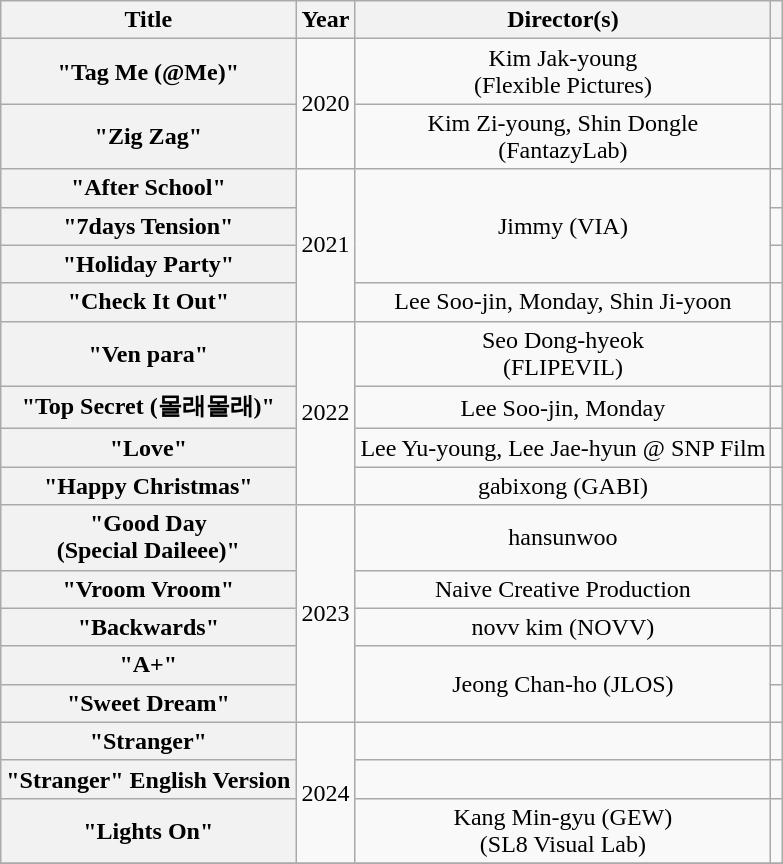<table class="wikitable plainrowheaders" style="text-align:center;">
<tr>
<th scope="col">Title</th>
<th scope="col">Year</th>
<th scope="col">Director(s)</th>
<th scope="col"></th>
</tr>
<tr>
<th scope="row">"Tag Me (@Me)"</th>
<td rowspan="2">2020</td>
<td>Kim Jak-young<br>(Flexible Pictures)</td>
<td></td>
</tr>
<tr>
<th scope="row">"Zig Zag"</th>
<td>Kim Zi-young, Shin Dongle<br>(FantazyLab)</td>
<td></td>
</tr>
<tr>
<th scope="row">"After School"</th>
<td rowspan="4">2021</td>
<td rowspan="3">Jimmy (VIA)</td>
<td></td>
</tr>
<tr>
<th scope="row">"7days Tension"</th>
<td></td>
</tr>
<tr>
<th scope="row">"Holiday Party"</th>
<td></td>
</tr>
<tr>
<th scope="row">"Check It Out"</th>
<td>Lee Soo-jin, Monday, Shin Ji-yoon</td>
<td></td>
</tr>
<tr>
<th scope="row">"Ven para"</th>
<td rowspan="4">2022</td>
<td>Seo Dong-hyeok<br>(FLIPEVIL)</td>
<td></td>
</tr>
<tr>
<th scope="row">"Top Secret (몰래몰래)"</th>
<td>Lee Soo-jin, Monday</td>
<td></td>
</tr>
<tr>
<th scope="row">"Love"</th>
<td>Lee Yu-young, Lee Jae-hyun @ SNP Film</td>
<td></td>
</tr>
<tr>
<th scope="row">"Happy Christmas"</th>
<td>gabixong (GABI)</td>
<td></td>
</tr>
<tr>
<th scope="row">"Good Day<br>(Special Daileee)"</th>
<td rowspan="5">2023</td>
<td>hansunwoo</td>
<td></td>
</tr>
<tr>
<th scope="row">"Vroom Vroom"</th>
<td>Naive Creative Production</td>
<td></td>
</tr>
<tr>
<th scope="row">"Backwards"<br></th>
<td>novv kim (NOVV)</td>
<td></td>
</tr>
<tr>
<th scope="row">"A+"<br></th>
<td rowspan="2">Jeong Chan-ho (JLOS)</td>
<td></td>
</tr>
<tr>
<th scope="row">"Sweet Dream"<br></th>
<td></td>
</tr>
<tr>
<th scope="row">"Stranger"</th>
<td rowspan="3">2024</td>
<td></td>
<td></td>
</tr>
<tr>
<th scope="row">"Stranger" English Version</th>
<td></td>
<td></td>
</tr>
<tr>
<th scope="row">"Lights On"</th>
<td>Kang Min-gyu (GEW)<br>(SL8 Visual Lab)</td>
<td></td>
</tr>
<tr>
</tr>
</table>
